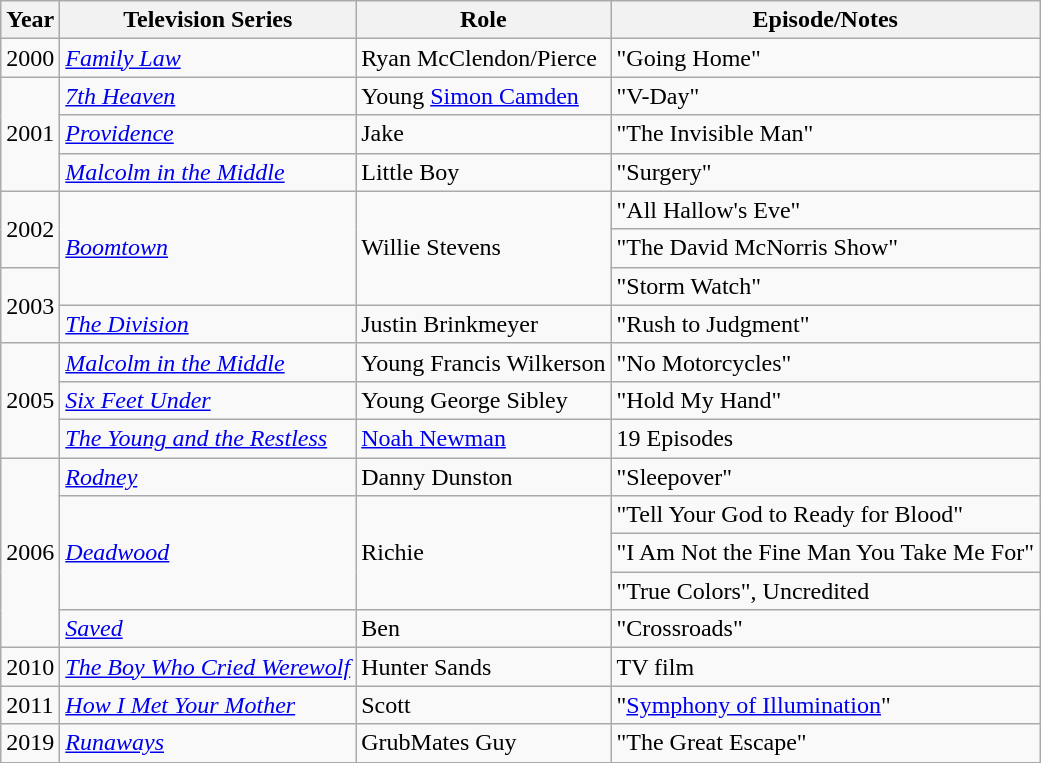<table class=wikitable>
<tr>
<th>Year</th>
<th>Television Series</th>
<th>Role</th>
<th>Episode/Notes</th>
</tr>
<tr>
<td>2000</td>
<td><em><a href='#'>Family Law</a></em></td>
<td>Ryan McClendon/Pierce</td>
<td>"Going Home"</td>
</tr>
<tr>
<td rowspan=3>2001</td>
<td><em><a href='#'>7th Heaven</a></em></td>
<td>Young <a href='#'>Simon Camden</a></td>
<td>"V-Day"</td>
</tr>
<tr>
<td><em><a href='#'>Providence</a></em></td>
<td>Jake</td>
<td>"The Invisible Man"</td>
</tr>
<tr>
<td><em><a href='#'>Malcolm in the Middle</a></em></td>
<td>Little Boy</td>
<td>"Surgery"</td>
</tr>
<tr>
<td rowspan=2>2002</td>
<td rowspan=3><em><a href='#'>Boomtown</a></em></td>
<td rowspan=3>Willie Stevens</td>
<td>"All Hallow's Eve"</td>
</tr>
<tr>
<td>"The David McNorris Show"</td>
</tr>
<tr>
<td rowspan=2>2003</td>
<td>"Storm Watch"</td>
</tr>
<tr>
<td><em><a href='#'>The Division</a></em></td>
<td>Justin Brinkmeyer</td>
<td>"Rush to Judgment"</td>
</tr>
<tr>
<td rowspan=3>2005</td>
<td><em><a href='#'>Malcolm in the Middle</a></em></td>
<td>Young Francis Wilkerson</td>
<td>"No Motorcycles"</td>
</tr>
<tr>
<td><em><a href='#'>Six Feet Under</a></em></td>
<td>Young George Sibley</td>
<td>"Hold My Hand"</td>
</tr>
<tr>
<td><em><a href='#'>The Young and the Restless</a></em></td>
<td><a href='#'>Noah Newman</a></td>
<td>19 Episodes</td>
</tr>
<tr>
<td rowspan=5>2006</td>
<td><em><a href='#'>Rodney</a></em></td>
<td>Danny Dunston</td>
<td>"Sleepover"</td>
</tr>
<tr>
<td rowspan=3><em><a href='#'>Deadwood</a></em></td>
<td rowspan=3>Richie</td>
<td>"Tell Your God to Ready for Blood"</td>
</tr>
<tr>
<td>"I Am Not the Fine Man You Take Me For"</td>
</tr>
<tr>
<td>"True Colors", Uncredited</td>
</tr>
<tr>
<td><em><a href='#'>Saved</a></em></td>
<td>Ben</td>
<td>"Crossroads"</td>
</tr>
<tr>
<td rowspan=1>2010</td>
<td><em><a href='#'>The Boy Who Cried Werewolf</a></em></td>
<td>Hunter Sands</td>
<td>TV film</td>
</tr>
<tr>
<td rowspan=1>2011</td>
<td><em><a href='#'>How I Met Your Mother</a></em></td>
<td>Scott</td>
<td>"<a href='#'>Symphony of Illumination</a>"</td>
</tr>
<tr>
<td>2019</td>
<td><em><a href='#'>Runaways</a></em></td>
<td>GrubMates Guy</td>
<td>"The Great Escape"</td>
</tr>
</table>
